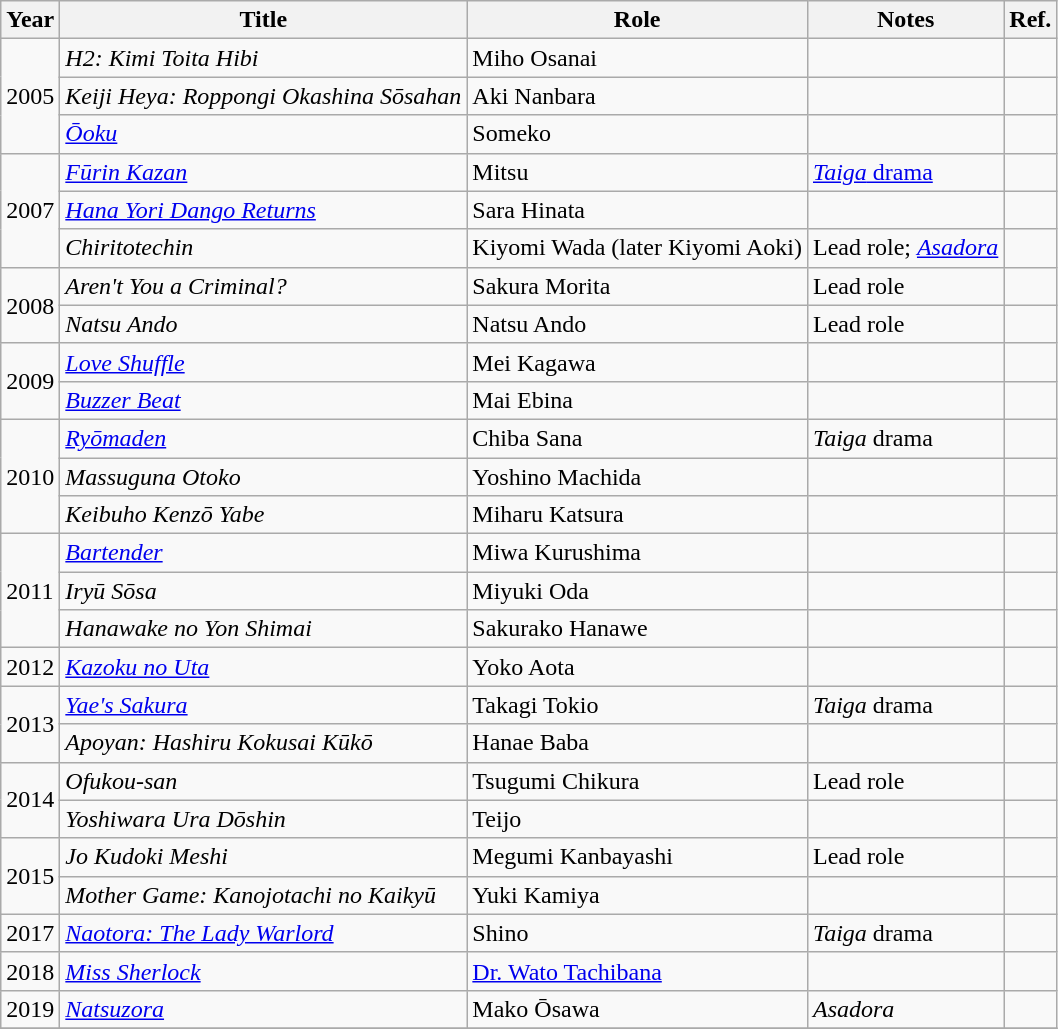<table class="wikitable sortable">
<tr>
<th>Year</th>
<th>Title</th>
<th>Role</th>
<th class="unsortable">Notes</th>
<th class="unsortable">Ref.</th>
</tr>
<tr>
<td rowspan="3">2005</td>
<td><em>H2: Kimi Toita Hibi</em></td>
<td>Miho Osanai</td>
<td></td>
<td></td>
</tr>
<tr>
<td><em>Keiji Heya: Roppongi Okashina Sōsahan</em></td>
<td>Aki Nanbara</td>
<td></td>
<td></td>
</tr>
<tr>
<td><em><a href='#'>Ōoku</a></em></td>
<td>Someko</td>
<td></td>
<td></td>
</tr>
<tr>
<td rowspan="3">2007</td>
<td><em><a href='#'>Fūrin Kazan</a></em></td>
<td>Mitsu</td>
<td><a href='#'><em>Taiga</em> drama</a></td>
<td></td>
</tr>
<tr>
<td><em><a href='#'>Hana Yori Dango Returns</a></em></td>
<td>Sara Hinata</td>
<td></td>
<td></td>
</tr>
<tr>
<td><em>Chiritotechin</em></td>
<td>Kiyomi Wada (later Kiyomi Aoki)</td>
<td>Lead role; <em><a href='#'>Asadora</a></em></td>
<td></td>
</tr>
<tr>
<td rowspan="2">2008</td>
<td><em>Aren't You a Criminal?</em></td>
<td>Sakura Morita</td>
<td>Lead role</td>
<td></td>
</tr>
<tr>
<td><em>Natsu Ando</em></td>
<td>Natsu Ando</td>
<td>Lead role</td>
<td></td>
</tr>
<tr>
<td rowspan="2">2009</td>
<td><em><a href='#'>Love Shuffle</a></em></td>
<td>Mei Kagawa</td>
<td></td>
<td></td>
</tr>
<tr>
<td><em><a href='#'>Buzzer Beat</a></em></td>
<td>Mai Ebina</td>
<td></td>
<td></td>
</tr>
<tr>
<td rowspan="3">2010</td>
<td><em><a href='#'>Ryōmaden</a></em></td>
<td>Chiba Sana</td>
<td><em>Taiga</em> drama</td>
<td></td>
</tr>
<tr>
<td><em>Massuguna Otoko</em></td>
<td>Yoshino Machida</td>
<td></td>
<td></td>
</tr>
<tr>
<td><em>Keibuho Kenzō Yabe</em></td>
<td>Miharu Katsura</td>
<td></td>
<td></td>
</tr>
<tr>
<td rowspan="3">2011</td>
<td><em><a href='#'>Bartender</a></em></td>
<td>Miwa Kurushima</td>
<td></td>
<td></td>
</tr>
<tr>
<td><em>Iryū Sōsa</em></td>
<td>Miyuki Oda</td>
<td></td>
<td></td>
</tr>
<tr>
<td><em>Hanawake no Yon Shimai</em></td>
<td>Sakurako Hanawe</td>
<td></td>
<td></td>
</tr>
<tr>
<td>2012</td>
<td><em><a href='#'>Kazoku no Uta</a></em></td>
<td>Yoko Aota</td>
<td></td>
<td></td>
</tr>
<tr>
<td rowspan="2">2013</td>
<td><em><a href='#'>Yae's Sakura</a></em></td>
<td>Takagi Tokio</td>
<td><em>Taiga</em> drama</td>
<td></td>
</tr>
<tr>
<td><em>Apoyan: Hashiru Kokusai Kūkō</em></td>
<td>Hanae Baba</td>
<td></td>
<td></td>
</tr>
<tr>
<td rowspan="2">2014</td>
<td><em>Ofukou-san</em></td>
<td>Tsugumi Chikura</td>
<td>Lead role</td>
<td></td>
</tr>
<tr>
<td><em>Yoshiwara Ura Dōshin</em></td>
<td>Teijo</td>
<td></td>
<td></td>
</tr>
<tr>
<td rowspan="2">2015</td>
<td><em>Jo Kudoki Meshi</em></td>
<td>Megumi Kanbayashi</td>
<td>Lead role</td>
<td></td>
</tr>
<tr>
<td><em>Mother Game: Kanojotachi no Kaikyū</em></td>
<td>Yuki Kamiya</td>
<td></td>
<td></td>
</tr>
<tr>
<td>2017</td>
<td><em><a href='#'>Naotora: The Lady Warlord</a></em></td>
<td>Shino</td>
<td><em>Taiga</em> drama</td>
<td></td>
</tr>
<tr>
<td>2018</td>
<td><em><a href='#'>Miss Sherlock</a></em></td>
<td><a href='#'>Dr. Wato Tachibana</a></td>
<td></td>
<td></td>
</tr>
<tr>
<td>2019</td>
<td><em><a href='#'>Natsuzora</a></em></td>
<td>Mako Ōsawa</td>
<td><em>Asadora</em></td>
<td></td>
</tr>
<tr>
</tr>
</table>
